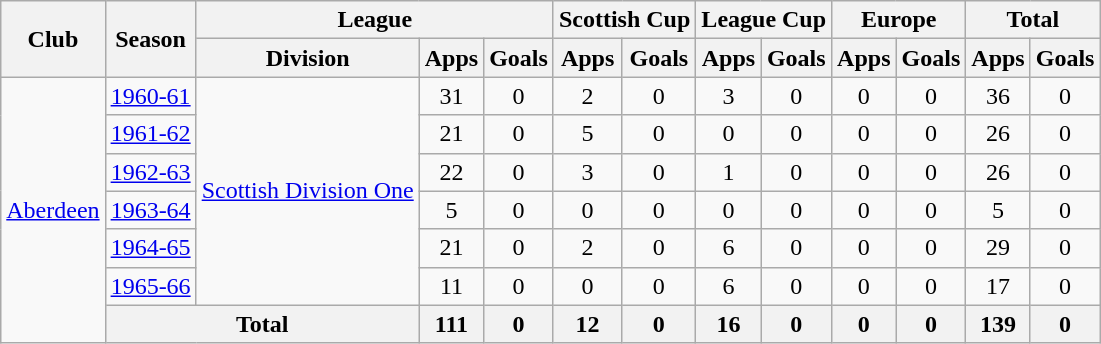<table class="wikitable" style="text-align:center">
<tr>
<th rowspan="2">Club</th>
<th rowspan="2">Season</th>
<th colspan="3">League</th>
<th colspan="2">Scottish Cup</th>
<th colspan="2">League Cup</th>
<th colspan="2">Europe</th>
<th colspan="2">Total</th>
</tr>
<tr>
<th>Division</th>
<th>Apps</th>
<th>Goals</th>
<th>Apps</th>
<th>Goals</th>
<th>Apps</th>
<th>Goals</th>
<th>Apps</th>
<th>Goals</th>
<th>Apps</th>
<th>Goals</th>
</tr>
<tr>
<td rowspan="7"><a href='#'>Aberdeen</a></td>
<td><a href='#'>1960-61</a></td>
<td rowspan="6"><a href='#'>Scottish Division One</a></td>
<td>31</td>
<td>0</td>
<td>2</td>
<td>0</td>
<td>3</td>
<td>0</td>
<td>0</td>
<td>0</td>
<td>36</td>
<td>0</td>
</tr>
<tr>
<td><a href='#'>1961-62</a></td>
<td>21</td>
<td>0</td>
<td>5</td>
<td>0</td>
<td>0</td>
<td>0</td>
<td>0</td>
<td>0</td>
<td>26</td>
<td>0</td>
</tr>
<tr>
<td><a href='#'>1962-63</a></td>
<td>22</td>
<td>0</td>
<td>3</td>
<td>0</td>
<td>1</td>
<td>0</td>
<td>0</td>
<td>0</td>
<td>26</td>
<td>0</td>
</tr>
<tr>
<td><a href='#'>1963-64</a></td>
<td>5</td>
<td>0</td>
<td>0</td>
<td>0</td>
<td>0</td>
<td>0</td>
<td>0</td>
<td>0</td>
<td>5</td>
<td>0</td>
</tr>
<tr>
<td><a href='#'>1964-65</a></td>
<td>21</td>
<td>0</td>
<td>2</td>
<td>0</td>
<td>6</td>
<td>0</td>
<td>0</td>
<td>0</td>
<td>29</td>
<td>0</td>
</tr>
<tr>
<td><a href='#'>1965-66</a></td>
<td>11</td>
<td>0</td>
<td>0</td>
<td>0</td>
<td>6</td>
<td>0</td>
<td>0</td>
<td>0</td>
<td>17</td>
<td>0</td>
</tr>
<tr>
<th colspan="2">Total</th>
<th>111</th>
<th>0</th>
<th>12</th>
<th>0</th>
<th>16</th>
<th>0</th>
<th>0</th>
<th>0</th>
<th>139</th>
<th>0</th>
</tr>
</table>
